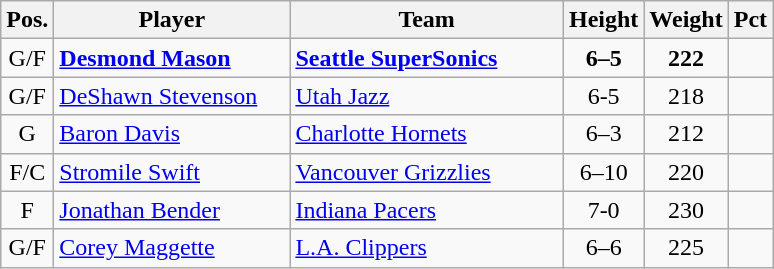<table class="wikitable">
<tr>
<th>Pos.</th>
<th style="width:150px;">Player</th>
<th width=175>Team</th>
<th>Height</th>
<th>Weight</th>
<th>Pct</th>
</tr>
<tr>
<td style="text-align:center">G/F</td>
<td><strong><a href='#'>Desmond Mason</a></strong></td>
<td><strong><a href='#'>Seattle SuperSonics</a></strong></td>
<td align=center><strong>6–5</strong></td>
<td align=center><strong>222</strong></td>
<td align=center></td>
</tr>
<tr>
<td style="text-align:center">G/F</td>
<td><a href='#'>DeShawn Stevenson</a></td>
<td><a href='#'>Utah Jazz</a></td>
<td align=center>6-5</td>
<td align=center>218</td>
<td align=center></td>
</tr>
<tr>
<td style="text-align:center">G</td>
<td><a href='#'>Baron Davis</a></td>
<td><a href='#'>Charlotte Hornets</a></td>
<td align=center>6–3</td>
<td align=center>212</td>
<td></td>
</tr>
<tr>
<td style="text-align:center">F/C</td>
<td><a href='#'>Stromile Swift</a></td>
<td><a href='#'>Vancouver Grizzlies</a></td>
<td align=center>6–10</td>
<td align=center>220</td>
<td></td>
</tr>
<tr>
<td style="text-align:center">F</td>
<td><a href='#'>Jonathan Bender</a></td>
<td><a href='#'>Indiana Pacers</a></td>
<td align=center>7-0</td>
<td align=center>230</td>
<td></td>
</tr>
<tr>
<td style="text-align:center">G/F</td>
<td><a href='#'>Corey Maggette</a></td>
<td><a href='#'>L.A. Clippers</a></td>
<td align=center>6–6</td>
<td align=center>225</td>
<td></td>
</tr>
</table>
